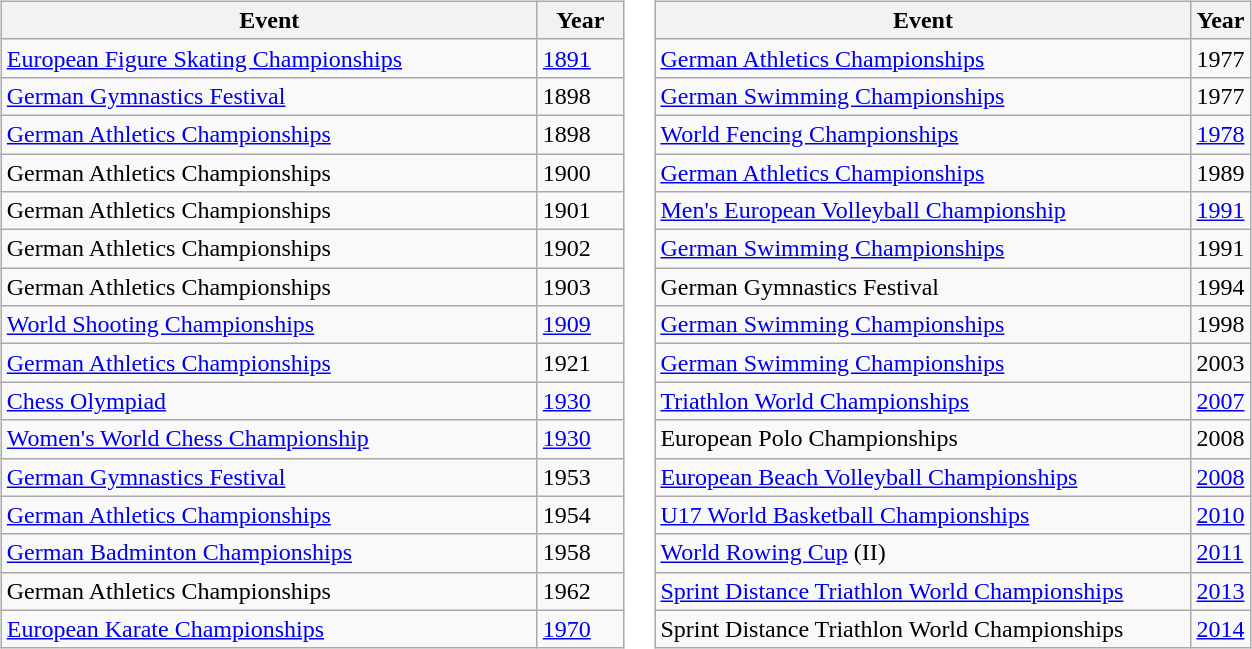<table>
<tr>
<td valign=top><br><table class="wikitable">
<tr>
<th style="width:350px">Event</th>
<th style="width:50px">Year</th>
</tr>
<tr>
<td> <a href='#'>European Figure Skating Championships</a></td>
<td><a href='#'>1891</a></td>
</tr>
<tr>
<td> <a href='#'>German Gymnastics Festival</a></td>
<td>1898</td>
</tr>
<tr>
<td> <a href='#'>German Athletics Championships</a></td>
<td>1898</td>
</tr>
<tr>
<td> German Athletics Championships</td>
<td>1900</td>
</tr>
<tr>
<td> German Athletics Championships</td>
<td>1901</td>
</tr>
<tr>
<td> German Athletics Championships</td>
<td>1902</td>
</tr>
<tr>
<td> German Athletics Championships</td>
<td>1903</td>
</tr>
<tr>
<td> <a href='#'>World Shooting Championships</a></td>
<td><a href='#'>1909</a></td>
</tr>
<tr>
<td> <a href='#'>German Athletics Championships</a></td>
<td>1921</td>
</tr>
<tr>
<td> <a href='#'>Chess Olympiad</a></td>
<td><a href='#'>1930</a></td>
</tr>
<tr>
<td> <a href='#'>Women's World Chess Championship</a></td>
<td><a href='#'>1930</a></td>
</tr>
<tr>
<td> <a href='#'>German Gymnastics Festival</a></td>
<td>1953</td>
</tr>
<tr>
<td> <a href='#'>German Athletics Championships</a></td>
<td>1954</td>
</tr>
<tr>
<td> <a href='#'>German Badminton Championships</a></td>
<td>1958</td>
</tr>
<tr>
<td>  German Athletics Championships</td>
<td>1962</td>
</tr>
<tr>
<td> <a href='#'>European Karate Championships</a></td>
<td><a href='#'>1970</a></td>
</tr>
</table>
</td>
<td valign=top><br><table class="wikitable">
<tr>
<th style="width:350px">Event</th>
<th>Year</th>
</tr>
<tr>
<td> <a href='#'>German Athletics Championships</a></td>
<td>1977</td>
</tr>
<tr>
<td> <a href='#'>German Swimming Championships</a></td>
<td>1977</td>
</tr>
<tr>
<td> <a href='#'>World Fencing Championships</a></td>
<td><a href='#'>1978</a></td>
</tr>
<tr>
<td> <a href='#'>German Athletics Championships</a></td>
<td>1989</td>
</tr>
<tr>
<td> <a href='#'>Men's European Volleyball Championship</a></td>
<td><a href='#'>1991</a></td>
</tr>
<tr>
<td> <a href='#'>German Swimming Championships</a></td>
<td>1991</td>
</tr>
<tr>
<td> German Gymnastics Festival</td>
<td>1994</td>
</tr>
<tr>
<td> <a href='#'>German Swimming Championships</a></td>
<td>1998</td>
</tr>
<tr>
<td> <a href='#'>German Swimming Championships</a></td>
<td>2003</td>
</tr>
<tr>
<td> <a href='#'>Triathlon World Championships</a></td>
<td><a href='#'>2007</a></td>
</tr>
<tr>
<td> European Polo Championships</td>
<td>2008</td>
</tr>
<tr>
<td> <a href='#'>European Beach Volleyball Championships</a></td>
<td><a href='#'>2008</a></td>
</tr>
<tr>
<td> <a href='#'>U17 World Basketball Championships</a></td>
<td><a href='#'>2010</a></td>
</tr>
<tr>
<td> <a href='#'>World Rowing Cup</a> (II)</td>
<td><a href='#'>2011</a></td>
</tr>
<tr>
<td> <a href='#'>Sprint Distance Triathlon World Championships</a></td>
<td><a href='#'>2013</a></td>
</tr>
<tr>
<td> Sprint Distance Triathlon World Championships</td>
<td><a href='#'>2014</a></td>
</tr>
</table>
</td>
</tr>
</table>
